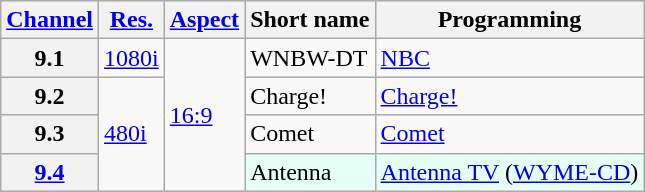<table class="wikitable">
<tr>
<th scope = "col"><a href='#'>Channel</a></th>
<th scope = "col"><a href='#'>Res.</a></th>
<th scope = "col"><a href='#'>Aspect</a></th>
<th scope = "col">Short name</th>
<th scope = "col">Programming</th>
</tr>
<tr>
<th scope = "row">9.1</th>
<td><a href='#'>1080i</a></td>
<td rowspan=4><a href='#'>16:9</a></td>
<td>WNBW-DT</td>
<td><a href='#'>NBC</a></td>
</tr>
<tr>
<th scope = "row">9.2</th>
<td rowspan=3><a href='#'>480i</a></td>
<td>Charge!</td>
<td><a href='#'>Charge!</a></td>
</tr>
<tr>
<th scope = "row">9.3</th>
<td>Comet</td>
<td><a href='#'>Comet</a></td>
</tr>
<tr style="background-color: #E6FFF7;">
<th scope = "row"><a href='#'>9.4</a></th>
<td>Antenna</td>
<td><a href='#'>Antenna TV</a> (<a href='#'>WYME-CD</a>)</td>
</tr>
</table>
